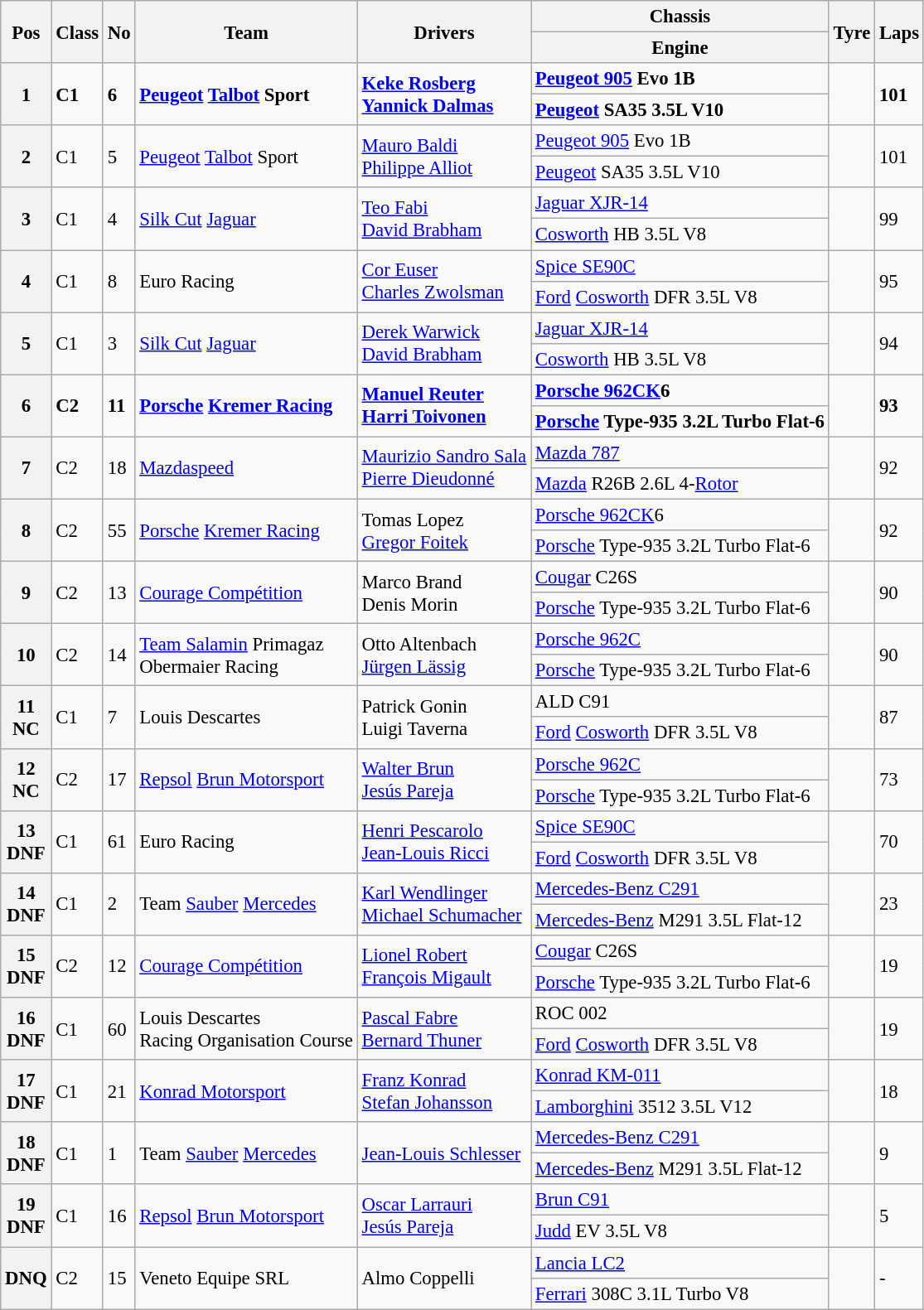<table class="wikitable" style="font-size: 95%;">
<tr>
<th rowspan=2>Pos</th>
<th rowspan=2>Class</th>
<th rowspan=2>No</th>
<th rowspan=2>Team</th>
<th rowspan=2>Drivers</th>
<th>Chassis</th>
<th rowspan=2>Tyre</th>
<th rowspan=2>Laps</th>
</tr>
<tr>
<th>Engine</th>
</tr>
<tr style="font-weight:bold">
<th rowspan=2>1</th>
<td rowspan=2>C1</td>
<td rowspan=2>6</td>
<td rowspan=2> <a href='#'>Peugeot</a> <a href='#'>Talbot</a> Sport</td>
<td rowspan=2> <a href='#'>Keke Rosberg</a><br> <a href='#'>Yannick Dalmas</a></td>
<td><a href='#'>Peugeot 905</a> Evo 1B</td>
<td rowspan=2></td>
<td rowspan=2>101</td>
</tr>
<tr style="font-weight:bold">
<td><a href='#'>Peugeot</a> SA35 3.5L V10</td>
</tr>
<tr>
<th rowspan=2>2</th>
<td rowspan=2>C1</td>
<td rowspan=2>5</td>
<td rowspan=2> <a href='#'>Peugeot</a> <a href='#'>Talbot</a> Sport</td>
<td rowspan=2> <a href='#'>Mauro Baldi</a><br> <a href='#'>Philippe Alliot</a></td>
<td><a href='#'>Peugeot 905</a> Evo 1B</td>
<td rowspan=2></td>
<td rowspan=2>101</td>
</tr>
<tr>
<td><a href='#'>Peugeot</a> SA35 3.5L V10</td>
</tr>
<tr>
<th rowspan=2>3</th>
<td rowspan=2>C1</td>
<td rowspan=2>4</td>
<td rowspan=2> <a href='#'>Silk Cut</a> <a href='#'>Jaguar</a></td>
<td rowspan=2> <a href='#'>Teo Fabi</a><br> <a href='#'>David Brabham</a></td>
<td><a href='#'>Jaguar XJR-14</a></td>
<td rowspan=2></td>
<td rowspan=2>99</td>
</tr>
<tr>
<td><a href='#'>Cosworth</a> HB 3.5L V8</td>
</tr>
<tr>
<th rowspan=2>4</th>
<td rowspan=2>C1</td>
<td rowspan=2>8</td>
<td rowspan=2> Euro Racing</td>
<td rowspan=2> <a href='#'>Cor Euser</a><br> <a href='#'>Charles Zwolsman</a></td>
<td><a href='#'>Spice SE90C</a></td>
<td rowspan=2></td>
<td rowspan=2>95</td>
</tr>
<tr>
<td><a href='#'>Ford</a> <a href='#'>Cosworth</a> DFR 3.5L V8</td>
</tr>
<tr>
<th rowspan=2>5</th>
<td rowspan=2>C1</td>
<td rowspan=2>3</td>
<td rowspan=2> <a href='#'>Silk Cut</a> <a href='#'>Jaguar</a></td>
<td rowspan=2> <a href='#'>Derek Warwick</a><br> <a href='#'>David Brabham</a></td>
<td><a href='#'>Jaguar XJR-14</a></td>
<td rowspan=2></td>
<td rowspan=2>94</td>
</tr>
<tr>
<td><a href='#'>Cosworth</a> HB 3.5L V8</td>
</tr>
<tr style="font-weight:bold">
<th rowspan=2>6</th>
<td rowspan=2>C2</td>
<td rowspan=2>11</td>
<td rowspan=2> <a href='#'>Porsche</a> <a href='#'>Kremer Racing</a></td>
<td rowspan=2> <a href='#'>Manuel Reuter</a><br> <a href='#'>Harri Toivonen</a></td>
<td><a href='#'>Porsche 962CK</a>6</td>
<td rowspan=2></td>
<td rowspan=2>93</td>
</tr>
<tr style="font-weight:bold">
<td><a href='#'>Porsche</a> Type-935 3.2L Turbo Flat-6</td>
</tr>
<tr>
<th rowspan=2>7</th>
<td rowspan=2>C2</td>
<td rowspan=2>18</td>
<td rowspan=2> <a href='#'>Mazdaspeed</a></td>
<td rowspan=2> <a href='#'>Maurizio Sandro Sala</a><br> <a href='#'>Pierre Dieudonné</a></td>
<td><a href='#'>Mazda 787</a></td>
<td rowspan=2></td>
<td rowspan=2>92</td>
</tr>
<tr>
<td><a href='#'>Mazda</a> R26B 2.6L 4-<a href='#'>Rotor</a></td>
</tr>
<tr>
<th rowspan=2>8</th>
<td rowspan=2>C2</td>
<td rowspan=2>55</td>
<td rowspan=2> <a href='#'>Porsche</a> <a href='#'>Kremer Racing</a></td>
<td rowspan=2> Tomas Lopez<br> <a href='#'>Gregor Foitek</a></td>
<td><a href='#'>Porsche 962CK</a>6</td>
<td rowspan=2></td>
<td rowspan=2>92</td>
</tr>
<tr>
<td><a href='#'>Porsche</a> Type-935 3.2L Turbo Flat-6</td>
</tr>
<tr>
<th rowspan=2>9</th>
<td rowspan=2>C2</td>
<td rowspan=2>13</td>
<td rowspan=2> <a href='#'>Courage Compétition</a></td>
<td rowspan=2> Marco Brand<br> Denis Morin</td>
<td><a href='#'>Cougar</a> C26S</td>
<td rowspan=2></td>
<td rowspan=2>90</td>
</tr>
<tr>
<td><a href='#'>Porsche</a> Type-935 3.2L Turbo Flat-6</td>
</tr>
<tr>
<th rowspan=2>10</th>
<td rowspan=2>C2</td>
<td rowspan=2>14</td>
<td rowspan=2> <a href='#'>Team Salamin</a> Primagaz<br> Obermaier Racing</td>
<td rowspan=2> Otto Altenbach<br> <a href='#'>Jürgen Lässig</a></td>
<td><a href='#'>Porsche 962C</a></td>
<td rowspan=2></td>
<td rowspan=2>90</td>
</tr>
<tr>
<td><a href='#'>Porsche</a> Type-935 3.2L Turbo Flat-6</td>
</tr>
<tr>
<th rowspan=2>11<br>NC</th>
<td rowspan=2>C1</td>
<td rowspan=2>7</td>
<td rowspan=2> Louis Descartes</td>
<td rowspan=2> Patrick Gonin<br> Luigi Taverna</td>
<td>ALD C91</td>
<td rowspan=2></td>
<td rowspan=2>87</td>
</tr>
<tr>
<td><a href='#'>Ford</a> <a href='#'>Cosworth</a> DFR 3.5L V8</td>
</tr>
<tr>
<th rowspan=2>12<br>NC</th>
<td rowspan=2>C2</td>
<td rowspan=2>17</td>
<td rowspan=2> <a href='#'>Repsol</a> <a href='#'>Brun Motorsport</a></td>
<td rowspan=2> <a href='#'>Walter Brun</a><br> <a href='#'>Jesús Pareja</a></td>
<td><a href='#'>Porsche 962C</a></td>
<td rowspan=2></td>
<td rowspan=2>73</td>
</tr>
<tr>
<td><a href='#'>Porsche</a> Type-935 3.2L Turbo Flat-6</td>
</tr>
<tr>
<th rowspan=2>13<br>DNF</th>
<td rowspan=2>C1</td>
<td rowspan=2>61</td>
<td rowspan=2> Euro Racing</td>
<td rowspan=2> <a href='#'>Henri Pescarolo</a><br> <a href='#'>Jean-Louis Ricci</a></td>
<td><a href='#'>Spice SE90C</a></td>
<td rowspan=2></td>
<td rowspan=2>70</td>
</tr>
<tr>
<td><a href='#'>Ford</a> <a href='#'>Cosworth</a> DFR 3.5L V8</td>
</tr>
<tr>
<th rowspan=2>14<br>DNF</th>
<td rowspan=2>C1</td>
<td rowspan=2>2</td>
<td rowspan=2> Team <a href='#'>Sauber</a> <a href='#'>Mercedes</a></td>
<td rowspan=2> <a href='#'>Karl Wendlinger</a><br> <a href='#'>Michael Schumacher</a></td>
<td><a href='#'>Mercedes-Benz C291</a></td>
<td rowspan=2></td>
<td rowspan=2>23</td>
</tr>
<tr>
<td><a href='#'>Mercedes-Benz</a> M291 3.5L Flat-12</td>
</tr>
<tr>
<th rowspan=2>15<br>DNF</th>
<td rowspan=2>C2</td>
<td rowspan=2>12</td>
<td rowspan=2> <a href='#'>Courage Compétition</a></td>
<td rowspan=2> <a href='#'>Lionel Robert</a><br> <a href='#'>François Migault</a></td>
<td><a href='#'>Cougar</a> C26S</td>
<td rowspan=2></td>
<td rowspan=2>19</td>
</tr>
<tr>
<td><a href='#'>Porsche</a> Type-935 3.2L Turbo Flat-6</td>
</tr>
<tr>
<th rowspan=2>16<br>DNF</th>
<td rowspan=2>C1</td>
<td rowspan=2>60</td>
<td rowspan=2> Louis Descartes<br> Racing Organisation Course</td>
<td rowspan=2> <a href='#'>Pascal Fabre</a><br> <a href='#'>Bernard Thuner</a></td>
<td>ROC 002</td>
<td rowspan=2></td>
<td rowspan=2>19</td>
</tr>
<tr>
<td><a href='#'>Ford</a> <a href='#'>Cosworth</a> DFR 3.5L V8</td>
</tr>
<tr>
<th rowspan=2>17<br>DNF</th>
<td rowspan=2>C1</td>
<td rowspan=2>21</td>
<td rowspan=2> <a href='#'>Konrad Motorsport</a></td>
<td rowspan=2> <a href='#'>Franz Konrad</a><br> <a href='#'>Stefan Johansson</a></td>
<td><a href='#'>Konrad KM-011</a></td>
<td rowspan=2></td>
<td rowspan=2>18</td>
</tr>
<tr>
<td><a href='#'>Lamborghini</a> 3512 3.5L V12</td>
</tr>
<tr>
<th rowspan=2>18<br>DNF</th>
<td rowspan=2>C1</td>
<td rowspan=2>1</td>
<td rowspan=2> Team <a href='#'>Sauber</a> <a href='#'>Mercedes</a></td>
<td rowspan=2> <a href='#'>Jean-Louis Schlesser</a></td>
<td><a href='#'>Mercedes-Benz C291</a></td>
<td rowspan=2></td>
<td rowspan=2>9</td>
</tr>
<tr>
<td><a href='#'>Mercedes-Benz</a> M291 3.5L Flat-12</td>
</tr>
<tr>
<th rowspan=2>19<br>DNF</th>
<td rowspan=2>C1</td>
<td rowspan=2>16</td>
<td rowspan=2> <a href='#'>Repsol</a> <a href='#'>Brun Motorsport</a></td>
<td rowspan=2> <a href='#'>Oscar Larrauri</a><br> <a href='#'>Jesús Pareja</a></td>
<td><a href='#'>Brun C91</a></td>
<td rowspan=2></td>
<td rowspan=2>5</td>
</tr>
<tr>
<td><a href='#'>Judd</a> EV 3.5L V8</td>
</tr>
<tr>
<th rowspan=2>DNQ</th>
<td rowspan=2>C2</td>
<td rowspan=2>15</td>
<td rowspan=2> Veneto Equipe SRL</td>
<td rowspan=2> Almo Coppelli</td>
<td><a href='#'>Lancia LC2</a></td>
<td rowspan=2></td>
<td rowspan=2>-</td>
</tr>
<tr>
<td><a href='#'>Ferrari</a> 308C 3.1L Turbo V8</td>
</tr>
</table>
